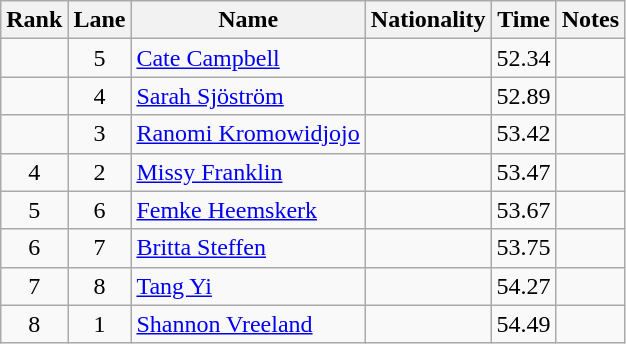<table class="wikitable sortable" style="text-align:center">
<tr>
<th>Rank</th>
<th>Lane</th>
<th>Name</th>
<th>Nationality</th>
<th>Time</th>
<th>Notes</th>
</tr>
<tr>
<td></td>
<td>5</td>
<td align=left><a href='#'>Cate Campbell</a></td>
<td align=left></td>
<td>52.34</td>
<td></td>
</tr>
<tr>
<td></td>
<td>4</td>
<td align=left><a href='#'>Sarah Sjöström</a></td>
<td align=left></td>
<td>52.89</td>
<td></td>
</tr>
<tr>
<td></td>
<td>3</td>
<td align=left><a href='#'>Ranomi Kromowidjojo</a></td>
<td align=left></td>
<td>53.42</td>
<td></td>
</tr>
<tr>
<td>4</td>
<td>2</td>
<td align=left><a href='#'>Missy Franklin</a></td>
<td align=left></td>
<td>53.47</td>
<td></td>
</tr>
<tr>
<td>5</td>
<td>6</td>
<td align=left><a href='#'>Femke Heemskerk</a></td>
<td align=left></td>
<td>53.67</td>
<td></td>
</tr>
<tr>
<td>6</td>
<td>7</td>
<td align=left><a href='#'>Britta Steffen</a></td>
<td align=left></td>
<td>53.75</td>
<td></td>
</tr>
<tr>
<td>7</td>
<td>8</td>
<td align=left><a href='#'>Tang Yi</a></td>
<td align=left></td>
<td>54.27</td>
<td></td>
</tr>
<tr>
<td>8</td>
<td>1</td>
<td align=left><a href='#'>Shannon Vreeland</a></td>
<td align=left></td>
<td>54.49</td>
<td></td>
</tr>
</table>
